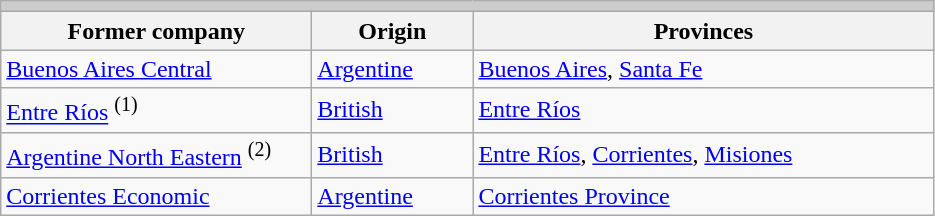<table class="wikitable sortable" style="text-align:left">
<tr>
<td colspan="3" style= "background: #cccccc; color: #00000"></td>
</tr>
<tr>
<th width=200px>Former company</th>
<th width=100px>Origin</th>
<th width=300px>Provinces</th>
</tr>
<tr>
<td><a href='#'>Buenos Aires Central</a></td>
<td><a href='#'>Argentine</a></td>
<td><a href='#'>Buenos Aires</a>, <a href='#'>Santa Fe</a></td>
</tr>
<tr>
<td><a href='#'>Entre Ríos</a> <sup>(1)</sup></td>
<td><a href='#'>British</a></td>
<td><a href='#'>Entre Ríos</a></td>
</tr>
<tr>
<td><a href='#'>Argentine North Eastern</a> <sup>(2)</sup></td>
<td><a href='#'>British</a></td>
<td><a href='#'>Entre Ríos</a>, <a href='#'>Corrientes</a>, <a href='#'>Misiones</a></td>
</tr>
<tr>
<td><a href='#'>Corrientes Economic</a></td>
<td><a href='#'>Argentine</a></td>
<td><a href='#'>Corrientes Province</a></td>
</tr>
</table>
